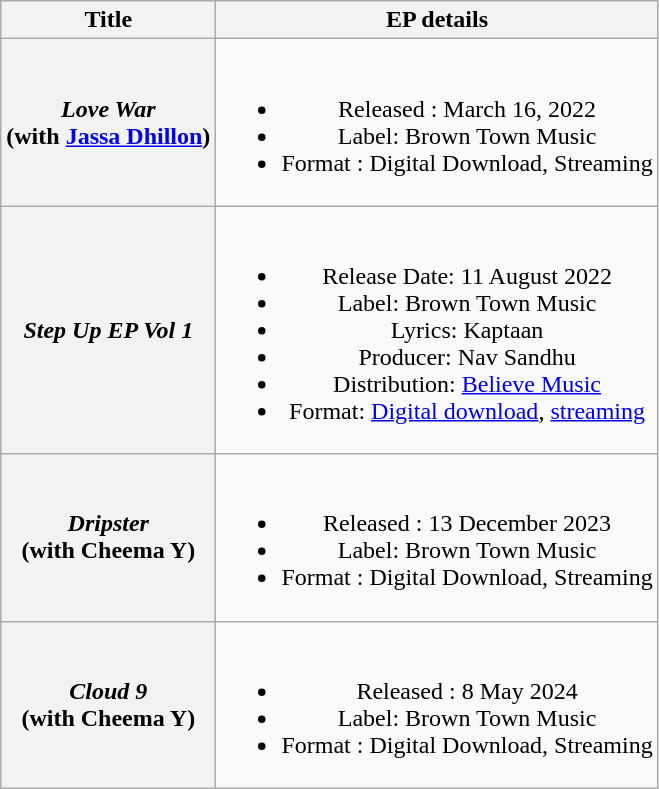<table class="wikitable plainrowheaders" style="text-align:center;">
<tr>
<th scope="col">Title</th>
<th scope="col">EP details</th>
</tr>
<tr>
<th scope="row"><em>Love War</em><br><span>(with <a href='#'>Jassa Dhillon</a>)</span></th>
<td><br><ul><li>Released : March 16, 2022</li><li>Label: Brown Town Music</li><li>Format : Digital Download, Streaming</li></ul></td>
</tr>
<tr>
<th scope="row"><em>Step Up EP Vol 1</em></th>
<td><br><ul><li>Release Date: 11 August 2022</li><li>Label: Brown Town Music</li><li>Lyrics: Kaptaan</li><li>Producer: Nav Sandhu</li><li>Distribution: <a href='#'>Believe Music</a></li><li>Format: <a href='#'>Digital download</a>, <a href='#'>streaming</a></li></ul></td>
</tr>
<tr>
<th scope="row"><em>Dripster</em><br><span>(with Cheema Y)</span></th>
<td><br><ul><li>Released : 13 December 2023</li><li>Label: Brown Town Music</li><li>Format : Digital Download, Streaming</li></ul></td>
</tr>
<tr>
<th scope="row"><em>Cloud 9</em><br><span>(with Cheema Y)</span></th>
<td><br><ul><li>Released : 8 May 2024</li><li>Label: Brown Town Music</li><li>Format : Digital Download, Streaming</li></ul></td>
</tr>
</table>
